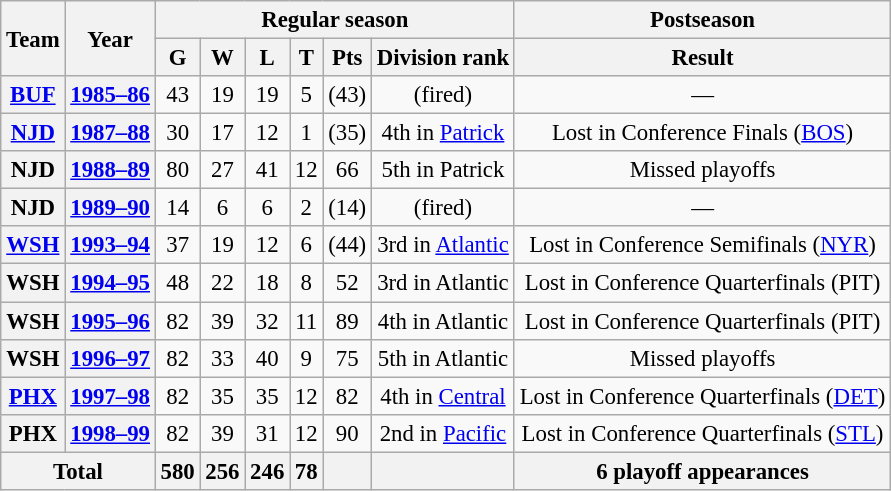<table class="wikitable" style="font-size: 95%; text-align:center;">
<tr>
<th rowspan="2">Team</th>
<th rowspan="2">Year</th>
<th colspan="6">Regular season</th>
<th>Postseason</th>
</tr>
<tr>
<th>G</th>
<th>W</th>
<th>L</th>
<th>T</th>
<th>Pts</th>
<th>Division rank</th>
<th>Result</th>
</tr>
<tr>
<th><a href='#'>BUF</a></th>
<th><a href='#'>1985–86</a></th>
<td>43</td>
<td>19</td>
<td>19</td>
<td>5</td>
<td>(43)</td>
<td>(fired)</td>
<td>—</td>
</tr>
<tr>
<th><a href='#'>NJD</a></th>
<th><a href='#'>1987–88</a></th>
<td>30</td>
<td>17</td>
<td>12</td>
<td>1</td>
<td>(35)</td>
<td>4th in <a href='#'>Patrick</a></td>
<td>Lost in Conference Finals (<a href='#'>BOS</a>)</td>
</tr>
<tr>
<th>NJD</th>
<th><a href='#'>1988–89</a></th>
<td>80</td>
<td>27</td>
<td>41</td>
<td>12</td>
<td>66</td>
<td>5th in Patrick</td>
<td>Missed playoffs</td>
</tr>
<tr>
<th>NJD</th>
<th><a href='#'>1989–90</a></th>
<td>14</td>
<td>6</td>
<td>6</td>
<td>2</td>
<td>(14)</td>
<td>(fired)</td>
<td>—</td>
</tr>
<tr>
<th><a href='#'>WSH</a></th>
<th><a href='#'>1993–94</a></th>
<td>37</td>
<td>19</td>
<td>12</td>
<td>6</td>
<td>(44)</td>
<td>3rd in <a href='#'>Atlantic</a></td>
<td>Lost in Conference Semifinals (<a href='#'>NYR</a>)</td>
</tr>
<tr>
<th>WSH</th>
<th><a href='#'>1994–95</a></th>
<td>48</td>
<td>22</td>
<td>18</td>
<td>8</td>
<td>52</td>
<td>3rd in Atlantic</td>
<td>Lost in Conference Quarterfinals (PIT)</td>
</tr>
<tr>
<th>WSH</th>
<th><a href='#'>1995–96</a></th>
<td>82</td>
<td>39</td>
<td>32</td>
<td>11</td>
<td>89</td>
<td>4th in Atlantic</td>
<td>Lost in Conference Quarterfinals (PIT)</td>
</tr>
<tr>
<th>WSH</th>
<th><a href='#'>1996–97</a></th>
<td>82</td>
<td>33</td>
<td>40</td>
<td>9</td>
<td>75</td>
<td>5th in Atlantic</td>
<td>Missed playoffs</td>
</tr>
<tr>
<th><a href='#'>PHX</a></th>
<th><a href='#'>1997–98</a></th>
<td>82</td>
<td>35</td>
<td>35</td>
<td>12</td>
<td>82</td>
<td>4th in <a href='#'>Central</a></td>
<td>Lost in Conference Quarterfinals (<a href='#'>DET</a>)</td>
</tr>
<tr>
<th>PHX</th>
<th><a href='#'>1998–99</a></th>
<td>82</td>
<td>39</td>
<td>31</td>
<td>12</td>
<td>90</td>
<td>2nd in <a href='#'>Pacific</a></td>
<td>Lost in Conference Quarterfinals (<a href='#'>STL</a>)</td>
</tr>
<tr>
<th colspan="2">Total</th>
<th>580</th>
<th>256</th>
<th>246</th>
<th>78</th>
<th> </th>
<th> </th>
<th>6 playoff appearances</th>
</tr>
</table>
